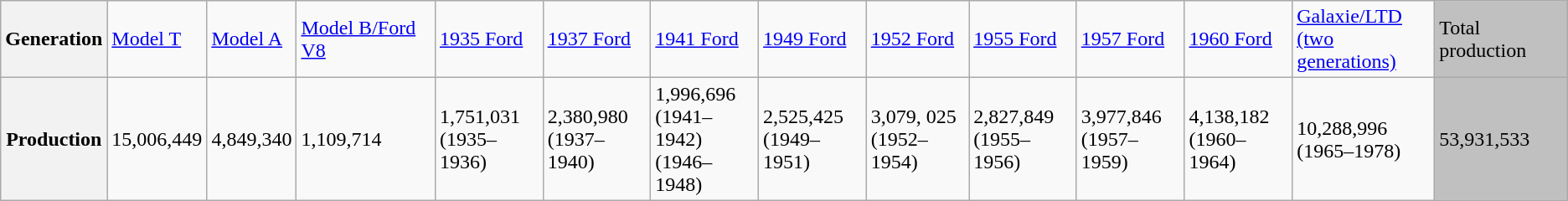<table class="wikitable">
<tr>
<th>Generation</th>
<td><a href='#'>Model T</a></td>
<td><a href='#'>Model A</a></td>
<td><a href='#'>Model B/Ford V8</a></td>
<td><a href='#'>1935 Ford</a></td>
<td><a href='#'>1937 Ford</a></td>
<td><a href='#'>1941 Ford</a></td>
<td><a href='#'>1949 Ford</a></td>
<td><a href='#'>1952 Ford</a></td>
<td><a href='#'>1955 Ford</a></td>
<td><a href='#'>1957 Ford</a></td>
<td><a href='#'>1960 Ford</a></td>
<td><a href='#'>Galaxie/LTD<br>(two generations)</a></td>
<td style="background:#C0C0C0;">Total production</td>
</tr>
<tr>
<th>Production</th>
<td>15,006,449</td>
<td>4,849,340</td>
<td>1,109,714</td>
<td>1,751,031<br>(1935–1936)</td>
<td>2,380,980<br>(1937–1940)</td>
<td>1,996,696<br>(1941–1942)<br>(1946–1948)</td>
<td>2,525,425<br>(1949–1951)</td>
<td>3,079, 025<br>(1952–1954)</td>
<td>2,827,849<br>(1955–1956)</td>
<td>3,977,846<br>(1957–1959)</td>
<td>4,138,182<br>(1960–1964)</td>
<td>10,288,996<br>(1965–1978)</td>
<td style="background:#C0C0C0;">53,931,533</td>
</tr>
</table>
